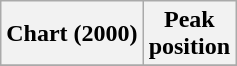<table class="wikitable sortable">
<tr>
<th align="left">Chart (2000)</th>
<th align="center">Peak<br>position</th>
</tr>
<tr>
</tr>
</table>
